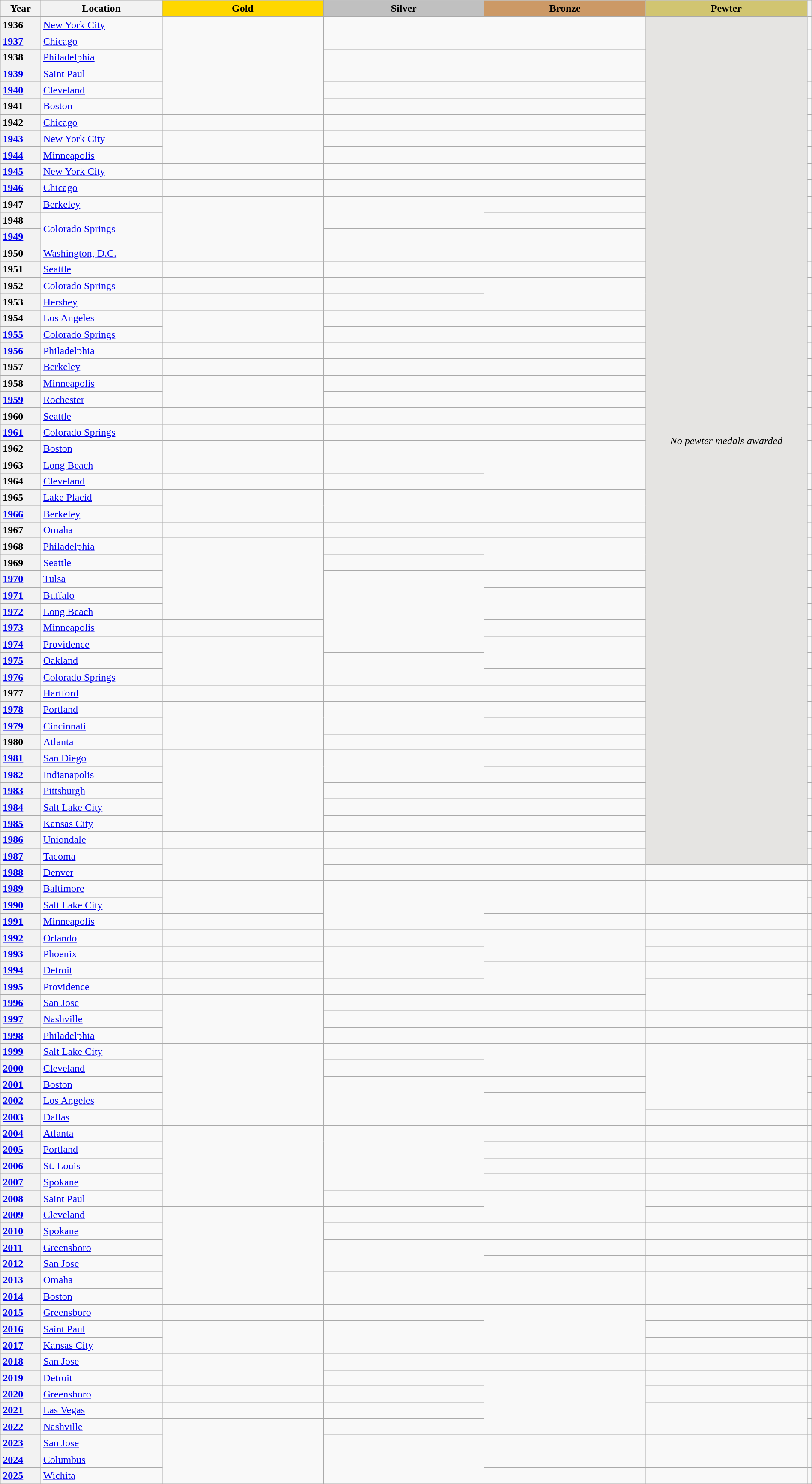<table class="wikitable unsortable" style="text-align:left; width:100%">
<tr>
<th scope="col" style="text-align:center; width:5%">Year</th>
<th scope="col" style="text-align:center; width:15%">Location</th>
<th scope="col" style="text-align:center; width:20%; background:gold">Gold</th>
<th scope="col" style="text-align:center; width:20%; background:silver">Silver</th>
<th scope="col" style="text-align:center; width:20%; background:#c96">Bronze</th>
<th scope="col" style="text-align:center; width:20%; background:#d1c571">Pewter</th>
<th scope="col" style="text-align:center"></th>
</tr>
<tr>
<th scope="row" style="text-align:left">1936</th>
<td><a href='#'>New York City</a></td>
<td></td>
<td></td>
<td></td>
<td rowspan="52" align="center" bgcolor="e5e4e2"><em>No pewter medals awarded</em></td>
<td></td>
</tr>
<tr>
<th scope="row" style="text-align:left"><a href='#'>1937</a></th>
<td><a href='#'>Chicago</a></td>
<td rowspan="2"></td>
<td></td>
<td></td>
<td></td>
</tr>
<tr>
<th scope="row" style="text-align:left">1938</th>
<td><a href='#'>Philadelphia</a></td>
<td></td>
<td></td>
<td></td>
</tr>
<tr>
<th scope="row" style="text-align:left"><a href='#'>1939</a></th>
<td><a href='#'>Saint Paul</a></td>
<td rowspan="3"></td>
<td></td>
<td></td>
<td></td>
</tr>
<tr>
<th scope="row" style="text-align:left"><a href='#'>1940</a></th>
<td><a href='#'>Cleveland</a></td>
<td></td>
<td></td>
<td></td>
</tr>
<tr>
<th scope="row" style="text-align:left">1941</th>
<td><a href='#'>Boston</a></td>
<td></td>
<td></td>
<td></td>
</tr>
<tr>
<th scope="row" style="text-align:left">1942</th>
<td><a href='#'>Chicago</a></td>
<td></td>
<td></td>
<td></td>
<td></td>
</tr>
<tr>
<th scope="row" style="text-align:left"><a href='#'>1943</a></th>
<td><a href='#'>New York City</a></td>
<td rowspan="2"></td>
<td></td>
<td></td>
<td></td>
</tr>
<tr>
<th scope="row" style="text-align:left"><a href='#'>1944</a></th>
<td><a href='#'>Minneapolis</a></td>
<td></td>
<td></td>
<td></td>
</tr>
<tr>
<th scope="row" style="text-align:left"><a href='#'>1945</a></th>
<td><a href='#'>New York City</a></td>
<td></td>
<td></td>
<td></td>
<td></td>
</tr>
<tr>
<th scope="row" style="text-align:left"><a href='#'>1946</a></th>
<td><a href='#'>Chicago</a></td>
<td></td>
<td></td>
<td></td>
<td></td>
</tr>
<tr>
<th scope="row" style="text-align:left">1947</th>
<td><a href='#'>Berkeley</a></td>
<td rowspan="3"></td>
<td rowspan="2"></td>
<td></td>
<td></td>
</tr>
<tr>
<th scope="row" style="text-align:left">1948</th>
<td rowspan="2"><a href='#'>Colorado Springs</a></td>
<td></td>
<td></td>
</tr>
<tr>
<th scope="row" style="text-align:left"><a href='#'>1949</a></th>
<td rowspan="2"></td>
<td></td>
<td></td>
</tr>
<tr>
<th scope="row" style="text-align:left">1950</th>
<td><a href='#'>Washington, D.C.</a></td>
<td></td>
<td></td>
<td></td>
</tr>
<tr>
<th scope="row" style="text-align:left">1951</th>
<td><a href='#'>Seattle</a></td>
<td></td>
<td></td>
<td></td>
<td></td>
</tr>
<tr>
<th scope="row" style="text-align:left">1952</th>
<td><a href='#'>Colorado Springs</a></td>
<td></td>
<td></td>
<td rowspan="2"></td>
<td></td>
</tr>
<tr>
<th scope="row" style="text-align:left">1953</th>
<td><a href='#'>Hershey</a></td>
<td></td>
<td></td>
<td></td>
</tr>
<tr>
<th scope="row" style="text-align:left">1954</th>
<td><a href='#'>Los Angeles</a></td>
<td rowspan="2"></td>
<td></td>
<td></td>
<td></td>
</tr>
<tr>
<th scope="row" style="text-align:left"><a href='#'>1955</a></th>
<td><a href='#'>Colorado Springs</a></td>
<td></td>
<td></td>
<td></td>
</tr>
<tr>
<th scope="row" style="text-align:left"><a href='#'>1956</a></th>
<td><a href='#'>Philadelphia</a></td>
<td></td>
<td></td>
<td></td>
<td></td>
</tr>
<tr>
<th scope="row" style="text-align:left">1957</th>
<td><a href='#'>Berkeley</a></td>
<td></td>
<td></td>
<td></td>
<td></td>
</tr>
<tr>
<th scope="row" style="text-align:left">1958</th>
<td><a href='#'>Minneapolis</a></td>
<td rowspan="2"></td>
<td></td>
<td></td>
<td></td>
</tr>
<tr>
<th scope="row" style="text-align:left"><a href='#'>1959</a></th>
<td><a href='#'>Rochester</a></td>
<td></td>
<td></td>
<td></td>
</tr>
<tr>
<th scope="row" style="text-align:left">1960</th>
<td><a href='#'>Seattle</a></td>
<td></td>
<td></td>
<td></td>
<td></td>
</tr>
<tr>
<th scope="row" style="text-align:left"><a href='#'>1961</a></th>
<td><a href='#'>Colorado Springs</a></td>
<td></td>
<td></td>
<td></td>
<td></td>
</tr>
<tr>
<th scope="row" style="text-align:left">1962</th>
<td><a href='#'>Boston</a></td>
<td></td>
<td></td>
<td></td>
<td></td>
</tr>
<tr>
<th scope="row" style="text-align:left">1963</th>
<td><a href='#'>Long Beach</a></td>
<td></td>
<td></td>
<td rowspan="2"></td>
<td></td>
</tr>
<tr>
<th scope="row" style="text-align:left">1964</th>
<td><a href='#'>Cleveland</a></td>
<td></td>
<td></td>
<td></td>
</tr>
<tr>
<th scope="row" style="text-align:left">1965</th>
<td><a href='#'>Lake Placid</a></td>
<td rowspan="2"></td>
<td rowspan="2"></td>
<td rowspan="2"></td>
<td></td>
</tr>
<tr>
<th scope="row" style="text-align:left"><a href='#'>1966</a></th>
<td><a href='#'>Berkeley</a></td>
<td></td>
</tr>
<tr>
<th scope="row" style="text-align:left">1967</th>
<td><a href='#'>Omaha</a></td>
<td></td>
<td></td>
<td></td>
<td></td>
</tr>
<tr>
<th scope="row" style="text-align:left">1968</th>
<td><a href='#'>Philadelphia</a></td>
<td rowspan="5"></td>
<td></td>
<td rowspan="2"></td>
<td></td>
</tr>
<tr>
<th scope="row" style="text-align:left">1969</th>
<td><a href='#'>Seattle</a></td>
<td></td>
<td></td>
</tr>
<tr>
<th scope="row" style="text-align:left"><a href='#'>1970</a></th>
<td><a href='#'>Tulsa</a></td>
<td rowspan="5"></td>
<td></td>
<td></td>
</tr>
<tr>
<th scope="row" style="text-align:left"><a href='#'>1971</a></th>
<td><a href='#'>Buffalo</a></td>
<td rowspan="2"></td>
<td></td>
</tr>
<tr>
<th scope="row" style="text-align:left"><a href='#'>1972</a></th>
<td><a href='#'>Long Beach</a></td>
<td></td>
</tr>
<tr>
<th scope="row" style="text-align:left"><a href='#'>1973</a></th>
<td><a href='#'>Minneapolis</a></td>
<td></td>
<td></td>
<td></td>
</tr>
<tr>
<th scope="row" style="text-align:left"><a href='#'>1974</a></th>
<td><a href='#'>Providence</a></td>
<td rowspan="3"></td>
<td rowspan="2"></td>
<td></td>
</tr>
<tr>
<th scope="row" style="text-align:left"><a href='#'>1975</a></th>
<td><a href='#'>Oakland</a></td>
<td rowspan="2"></td>
<td></td>
</tr>
<tr>
<th scope="row" style="text-align:left"><a href='#'>1976</a></th>
<td><a href='#'>Colorado Springs</a></td>
<td></td>
<td></td>
</tr>
<tr>
<th scope="row" style="text-align:left">1977</th>
<td><a href='#'>Hartford</a></td>
<td></td>
<td></td>
<td></td>
<td></td>
</tr>
<tr>
<th scope="row" style="text-align:left"><a href='#'>1978</a></th>
<td><a href='#'>Portland</a></td>
<td rowspan="3"></td>
<td rowspan="2"></td>
<td></td>
<td></td>
</tr>
<tr>
<th scope="row" style="text-align:left"><a href='#'>1979</a></th>
<td><a href='#'>Cincinnati</a></td>
<td></td>
<td></td>
</tr>
<tr>
<th scope="row" style="text-align:left">1980</th>
<td><a href='#'>Atlanta</a></td>
<td></td>
<td></td>
<td></td>
</tr>
<tr>
<th scope="row" style="text-align:left"><a href='#'>1981</a></th>
<td><a href='#'>San Diego</a></td>
<td rowspan="5"></td>
<td rowspan="2"></td>
<td></td>
<td></td>
</tr>
<tr>
<th scope="row" style="text-align:left"><a href='#'>1982</a></th>
<td><a href='#'>Indianapolis</a></td>
<td></td>
<td></td>
</tr>
<tr>
<th scope="row" style="text-align:left"><a href='#'>1983</a></th>
<td><a href='#'>Pittsburgh</a></td>
<td></td>
<td></td>
<td></td>
</tr>
<tr>
<th scope="row" style="text-align:left"><a href='#'>1984</a></th>
<td><a href='#'>Salt Lake City</a></td>
<td></td>
<td></td>
<td></td>
</tr>
<tr>
<th scope="row" style="text-align:left"><a href='#'>1985</a></th>
<td><a href='#'>Kansas City</a></td>
<td></td>
<td></td>
<td></td>
</tr>
<tr>
<th scope="row" style="text-align:left"><a href='#'>1986</a></th>
<td><a href='#'>Uniondale</a></td>
<td></td>
<td></td>
<td></td>
<td></td>
</tr>
<tr>
<th scope="row" style="text-align:left"><a href='#'>1987</a></th>
<td><a href='#'>Tacoma</a></td>
<td rowspan="2"></td>
<td></td>
<td></td>
<td></td>
</tr>
<tr>
<th scope="row" style="text-align:left"><a href='#'>1988</a></th>
<td><a href='#'>Denver</a></td>
<td></td>
<td></td>
<td></td>
<td></td>
</tr>
<tr>
<th scope="row" style="text-align:left"><a href='#'>1989</a></th>
<td><a href='#'>Baltimore</a></td>
<td rowspan="2"></td>
<td rowspan="3"></td>
<td rowspan="2"></td>
<td rowspan="2"></td>
<td></td>
</tr>
<tr>
<th scope="row" style="text-align:left"><a href='#'>1990</a></th>
<td><a href='#'>Salt Lake City</a></td>
<td></td>
</tr>
<tr>
<th scope="row" style="text-align:left"><a href='#'>1991</a></th>
<td><a href='#'>Minneapolis</a></td>
<td></td>
<td></td>
<td></td>
<td></td>
</tr>
<tr>
<th scope="row" style="text-align:left"><a href='#'>1992</a></th>
<td><a href='#'>Orlando</a></td>
<td></td>
<td></td>
<td rowspan="2"></td>
<td></td>
<td></td>
</tr>
<tr>
<th scope="row" style="text-align:left"><a href='#'>1993</a></th>
<td><a href='#'>Phoenix</a></td>
<td></td>
<td rowspan="2"></td>
<td></td>
<td></td>
</tr>
<tr>
<th scope="row" style="text-align:left"><a href='#'>1994</a></th>
<td><a href='#'>Detroit</a></td>
<td></td>
<td rowspan="2"></td>
<td></td>
<td></td>
</tr>
<tr>
<th scope="row" style="text-align:left"><a href='#'>1995</a></th>
<td><a href='#'>Providence</a></td>
<td></td>
<td></td>
<td rowspan="2"></td>
<td></td>
</tr>
<tr>
<th scope="row" style="text-align:left"><a href='#'>1996</a></th>
<td><a href='#'>San Jose</a></td>
<td rowspan="3"></td>
<td></td>
<td></td>
<td></td>
</tr>
<tr>
<th scope="row" style="text-align:left"><a href='#'>1997</a></th>
<td><a href='#'>Nashville</a></td>
<td></td>
<td></td>
<td></td>
<td></td>
</tr>
<tr>
<th scope="row" style="text-align:left"><a href='#'>1998</a></th>
<td><a href='#'>Philadelphia</a></td>
<td></td>
<td></td>
<td></td>
<td></td>
</tr>
<tr>
<th scope="row" style="text-align:left"><a href='#'>1999</a></th>
<td><a href='#'>Salt Lake City</a></td>
<td rowspan="5"></td>
<td></td>
<td rowspan="2"></td>
<td rowspan="4"></td>
<td></td>
</tr>
<tr>
<th scope="row" style="text-align:left"><a href='#'>2000</a></th>
<td><a href='#'>Cleveland</a></td>
<td></td>
<td></td>
</tr>
<tr>
<th scope="row" style="text-align:left"><a href='#'>2001</a></th>
<td><a href='#'>Boston</a></td>
<td rowspan="3"></td>
<td></td>
<td></td>
</tr>
<tr>
<th scope="row" style="text-align:left"><a href='#'>2002</a></th>
<td><a href='#'>Los Angeles</a></td>
<td rowspan="2"></td>
<td></td>
</tr>
<tr>
<th scope="row" style="text-align:left"><a href='#'>2003</a></th>
<td><a href='#'>Dallas</a></td>
<td></td>
<td></td>
</tr>
<tr>
<th scope="row" style="text-align:left"><a href='#'>2004</a></th>
<td><a href='#'>Atlanta</a></td>
<td rowspan="5"></td>
<td rowspan="4"></td>
<td></td>
<td></td>
<td></td>
</tr>
<tr>
<th scope="row" style="text-align:left"><a href='#'>2005</a></th>
<td><a href='#'>Portland</a></td>
<td></td>
<td></td>
<td></td>
</tr>
<tr>
<th scope="row" style="text-align:left"><a href='#'>2006</a></th>
<td><a href='#'>St. Louis</a></td>
<td></td>
<td></td>
<td></td>
</tr>
<tr>
<th scope="row" style="text-align:left"><a href='#'>2007</a></th>
<td><a href='#'>Spokane</a></td>
<td></td>
<td></td>
<td></td>
</tr>
<tr>
<th scope="row" style="text-align:left"><a href='#'>2008</a></th>
<td><a href='#'>Saint Paul</a></td>
<td></td>
<td rowspan="2"></td>
<td></td>
<td></td>
</tr>
<tr>
<th scope="row" style="text-align:left"><a href='#'>2009</a></th>
<td><a href='#'>Cleveland</a></td>
<td rowspan="6"></td>
<td></td>
<td></td>
<td></td>
</tr>
<tr>
<th scope="row" style="text-align:left"><a href='#'>2010</a></th>
<td><a href='#'>Spokane</a></td>
<td></td>
<td></td>
<td></td>
<td></td>
</tr>
<tr>
<th scope="row" style="text-align:left"><a href='#'>2011</a></th>
<td><a href='#'>Greensboro</a></td>
<td rowspan="2"></td>
<td></td>
<td></td>
<td></td>
</tr>
<tr>
<th scope="row" style="text-align:left"><a href='#'>2012</a></th>
<td><a href='#'>San Jose</a></td>
<td></td>
<td></td>
<td></td>
</tr>
<tr>
<th scope="row" style="text-align:left"><a href='#'>2013</a></th>
<td><a href='#'>Omaha</a></td>
<td rowspan="2"></td>
<td rowspan="2"></td>
<td rowspan="2"></td>
<td></td>
</tr>
<tr>
<th scope="row" style="text-align:left"><a href='#'>2014</a></th>
<td><a href='#'>Boston</a></td>
<td></td>
</tr>
<tr>
<th scope="row" style="text-align:left"><a href='#'>2015</a></th>
<td><a href='#'>Greensboro</a></td>
<td></td>
<td></td>
<td rowspan="3"></td>
<td></td>
<td></td>
</tr>
<tr>
<th scope="row" style="text-align:left"><a href='#'>2016</a></th>
<td><a href='#'>Saint Paul</a></td>
<td rowspan="2"></td>
<td rowspan="2"></td>
<td></td>
<td></td>
</tr>
<tr>
<th scope="row" style="text-align:left"><a href='#'>2017</a></th>
<td><a href='#'>Kansas City</a></td>
<td></td>
<td></td>
</tr>
<tr>
<th scope="row" style="text-align:left"><a href='#'>2018</a></th>
<td><a href='#'>San Jose</a></td>
<td rowspan="2"></td>
<td></td>
<td></td>
<td></td>
<td></td>
</tr>
<tr>
<th scope="row" style="text-align:left"><a href='#'>2019</a></th>
<td><a href='#'>Detroit</a></td>
<td></td>
<td rowspan="4"></td>
<td></td>
<td></td>
</tr>
<tr>
<th scope="row" style="text-align:left"><a href='#'>2020</a></th>
<td><a href='#'>Greensboro</a></td>
<td></td>
<td></td>
<td></td>
<td></td>
</tr>
<tr>
<th scope="row" style="text-align:left"><a href='#'>2021</a></th>
<td><a href='#'>Las Vegas</a></td>
<td></td>
<td></td>
<td rowspan="2"></td>
<td></td>
</tr>
<tr>
<th scope="row" style="text-align:left"><a href='#'>2022</a></th>
<td><a href='#'>Nashville</a></td>
<td rowspan="4"></td>
<td></td>
<td></td>
</tr>
<tr>
<th scope="row" style="text-align:left"><a href='#'>2023</a></th>
<td><a href='#'>San Jose</a></td>
<td></td>
<td></td>
<td></td>
<td></td>
</tr>
<tr>
<th scope="row" style="text-align:left"><a href='#'>2024</a></th>
<td><a href='#'>Columbus</a></td>
<td rowspan="2"></td>
<td></td>
<td></td>
<td></td>
</tr>
<tr>
<th scope="row" style="text-align:left"><a href='#'>2025</a></th>
<td><a href='#'>Wichita</a></td>
<td></td>
<td></td>
<td></td>
</tr>
</table>
